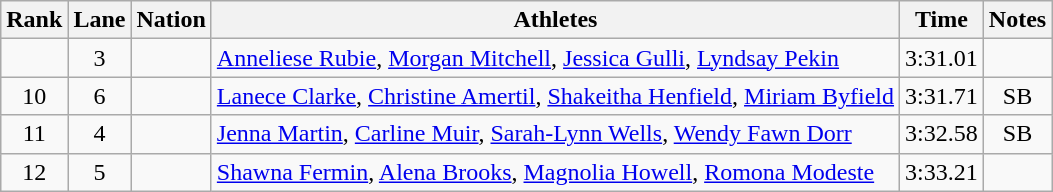<table class="wikitable sortable" style="text-align:center">
<tr>
<th>Rank</th>
<th>Lane</th>
<th>Nation</th>
<th>Athletes</th>
<th>Time</th>
<th>Notes</th>
</tr>
<tr>
<td></td>
<td>3</td>
<td align=left></td>
<td align=left><a href='#'>Anneliese Rubie</a>, <a href='#'>Morgan Mitchell</a>, <a href='#'>Jessica Gulli</a>, <a href='#'>Lyndsay Pekin</a></td>
<td>3:31.01</td>
<td></td>
</tr>
<tr>
<td>10</td>
<td>6</td>
<td align=left></td>
<td align=left><a href='#'>Lanece Clarke</a>, <a href='#'>Christine Amertil</a>, <a href='#'>Shakeitha Henfield</a>, <a href='#'>Miriam Byfield</a></td>
<td>3:31.71</td>
<td>SB</td>
</tr>
<tr>
<td>11</td>
<td>4</td>
<td align=left></td>
<td align=left><a href='#'>Jenna Martin</a>, <a href='#'>Carline Muir</a>, <a href='#'>Sarah-Lynn Wells</a>, <a href='#'>Wendy Fawn Dorr</a></td>
<td>3:32.58</td>
<td>SB</td>
</tr>
<tr>
<td>12</td>
<td>5</td>
<td align=left></td>
<td align=left><a href='#'>Shawna Fermin</a>, <a href='#'>Alena Brooks</a>, <a href='#'>Magnolia Howell</a>, <a href='#'>Romona Modeste</a></td>
<td>3:33.21</td>
<td></td>
</tr>
</table>
